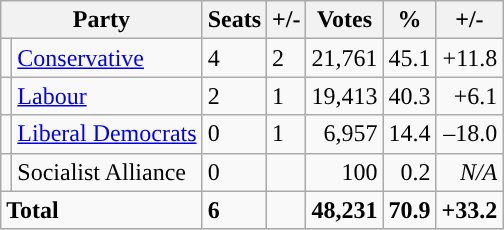<table class="wikitable sortable">
<tr>
<th colspan="2">Party</th>
<th>Seats</th>
<th>+/-</th>
<th>Votes</th>
<th>%</th>
<th>+/-</th>
</tr>
<tr>
<td style="background-color: "></td>
<td><a href='#'>Conservative</a></td>
<td>4</td>
<td> 2</td>
<td style="text-align:right;">21,761</td>
<td style="text-align:right;">45.1</td>
<td style="text-align:right;">+11.8</td>
</tr>
<tr>
<td style="background-color: "></td>
<td><a href='#'>Labour</a></td>
<td>2</td>
<td> 1</td>
<td style="text-align:right;">19,413</td>
<td style="text-align:right;">40.3</td>
<td style="text-align:right;">+6.1</td>
</tr>
<tr>
<td style="background-color: "></td>
<td><a href='#'>Liberal Democrats</a></td>
<td>0</td>
<td> 1</td>
<td style="text-align:right;">6,957</td>
<td style="text-align:right;">14.4</td>
<td style="text-align:right;">–18.0</td>
</tr>
<tr>
<td style="background-color: "></td>
<td>Socialist Alliance</td>
<td>0</td>
<td></td>
<td style="text-align:right;">100</td>
<td style="text-align:right;">0.2</td>
<td style="text-align:right;"><em>N/A</em></td>
</tr>
<tr>
<td colspan="2"><strong>Total</strong></td>
<td><strong>6</strong></td>
<td></td>
<td style="text-align:right;"><strong>48,231</strong></td>
<td style="text-align:right;"><strong>70.9</strong></td>
<td style="text-align:right;"><strong>+33.2</strong></td>
</tr>
</table>
